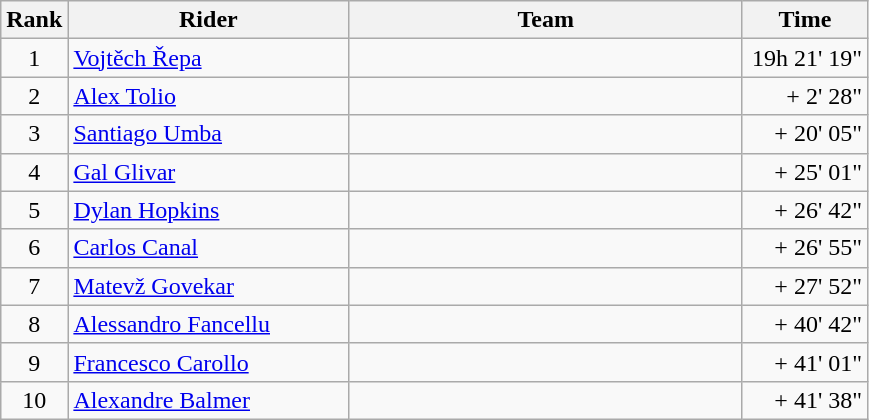<table class="wikitable" margin-bottom:0;">
<tr>
<th scope="col">Rank</th>
<th scope="col">Rider</th>
<th scope="col">Team</th>
<th scope="col">Time</th>
</tr>
<tr>
<td align=center>1</td>
<td width=180px> <a href='#'>Vojtěch Řepa</a> </td>
<td width=255px></td>
<td align="right" width=76px>19h 21' 19"</td>
</tr>
<tr>
<td align=center>2</td>
<td> <a href='#'>Alex Tolio</a></td>
<td></td>
<td align="right">+ 2' 28"</td>
</tr>
<tr>
<td align=center>3</td>
<td> <a href='#'>Santiago Umba</a></td>
<td></td>
<td align="right">+ 20' 05"</td>
</tr>
<tr>
<td align=center>4</td>
<td> <a href='#'>Gal Glivar</a></td>
<td></td>
<td align="right">+ 25' 01"</td>
</tr>
<tr>
<td align=center>5</td>
<td> <a href='#'>Dylan Hopkins</a></td>
<td></td>
<td align="right">+ 26' 42"</td>
</tr>
<tr>
<td align=center>6</td>
<td> <a href='#'>Carlos Canal</a></td>
<td></td>
<td align="right">+ 26' 55"</td>
</tr>
<tr>
<td align=center>7</td>
<td> <a href='#'>Matevž Govekar</a></td>
<td></td>
<td align="right">+ 27' 52"</td>
</tr>
<tr>
<td align=center>8</td>
<td> <a href='#'>Alessandro Fancellu</a></td>
<td></td>
<td align="right">+ 40' 42"</td>
</tr>
<tr>
<td align=center>9</td>
<td> <a href='#'>Francesco Carollo</a></td>
<td></td>
<td align="right">+ 41' 01"</td>
</tr>
<tr>
<td align=center>10</td>
<td> <a href='#'>Alexandre Balmer</a></td>
<td></td>
<td align="right">+ 41' 38"</td>
</tr>
</table>
